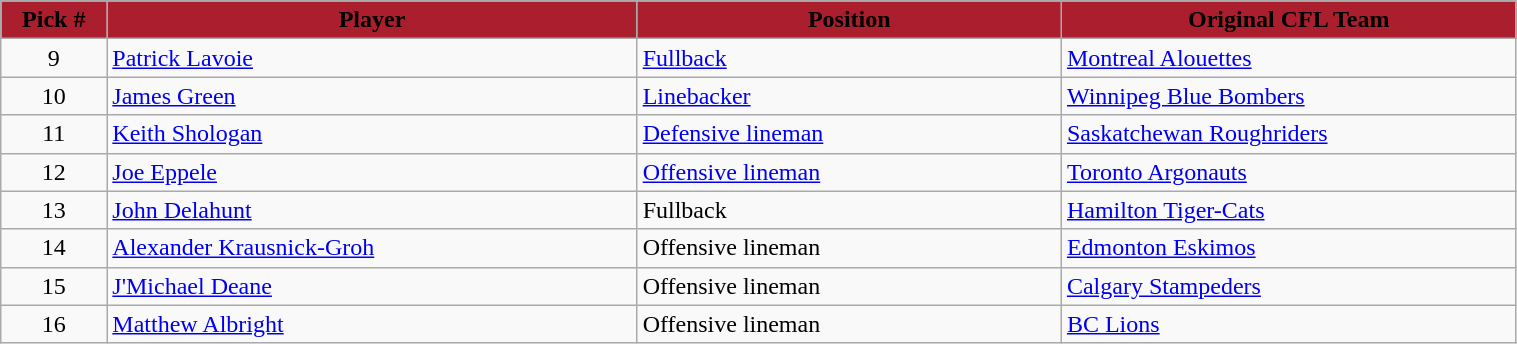<table class="wikitable" style="width: 80%">
<tr>
<th style="background:#AB1E2D; width:7%;"><span>Pick #</span></th>
<th style="width:35%; background:#AB1E2D;"><span>Player</span></th>
<th style="width:28%; background:#AB1E2D;"><span>Position</span></th>
<th style="width:30%; background:#AB1E2D;"><span>Original CFL Team</span></th>
</tr>
<tr>
<td align=center>9</td>
<td><a href='#'>Patrick Lavoie</a></td>
<td><a href='#'>Fullback</a></td>
<td><a href='#'>Montreal Alouettes</a></td>
</tr>
<tr>
<td align=center>10</td>
<td><a href='#'>James Green</a></td>
<td><a href='#'>Linebacker</a></td>
<td><a href='#'>Winnipeg Blue Bombers</a></td>
</tr>
<tr>
<td align=center>11</td>
<td><a href='#'>Keith Shologan</a></td>
<td><a href='#'>Defensive lineman</a></td>
<td><a href='#'>Saskatchewan Roughriders</a></td>
</tr>
<tr>
<td align=center>12</td>
<td><a href='#'>Joe Eppele</a></td>
<td><a href='#'>Offensive lineman</a></td>
<td><a href='#'>Toronto Argonauts</a></td>
</tr>
<tr>
<td align=center>13</td>
<td><a href='#'>John Delahunt</a></td>
<td>Fullback</td>
<td><a href='#'>Hamilton Tiger-Cats</a></td>
</tr>
<tr>
<td align=center>14</td>
<td><a href='#'>Alexander Krausnick-Groh</a></td>
<td>Offensive lineman</td>
<td><a href='#'>Edmonton Eskimos</a></td>
</tr>
<tr>
<td align=center>15</td>
<td><a href='#'>J'Michael Deane</a></td>
<td>Offensive lineman</td>
<td><a href='#'>Calgary Stampeders</a></td>
</tr>
<tr>
<td align=center>16</td>
<td><a href='#'>Matthew Albright</a></td>
<td>Offensive lineman</td>
<td><a href='#'>BC Lions</a></td>
</tr>
</table>
